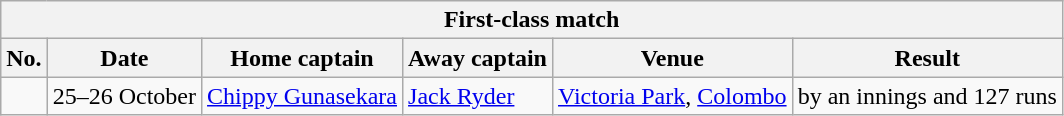<table class="wikitable">
<tr>
<th colspan="9">First-class match</th>
</tr>
<tr>
<th>No.</th>
<th>Date</th>
<th>Home captain</th>
<th>Away captain</th>
<th>Venue</th>
<th>Result</th>
</tr>
<tr>
<td></td>
<td>25–26 October</td>
<td><a href='#'>Chippy Gunasekara</a></td>
<td><a href='#'>Jack Ryder</a></td>
<td><a href='#'>Victoria Park</a>, <a href='#'>Colombo</a></td>
<td> by an innings and 127 runs</td>
</tr>
</table>
